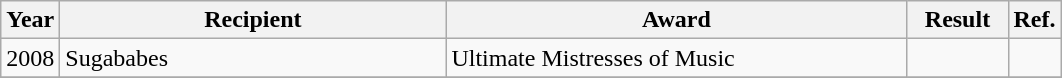<table class="wikitable">
<tr>
<th>Year</th>
<th width="250">Recipient</th>
<th width="300">Award</th>
<th width="60">Result</th>
<th>Ref.</th>
</tr>
<tr>
<td>2008</td>
<td>Sugababes</td>
<td>Ultimate Mistresses of Music</td>
<td></td>
<td align="center"></td>
</tr>
<tr>
</tr>
</table>
